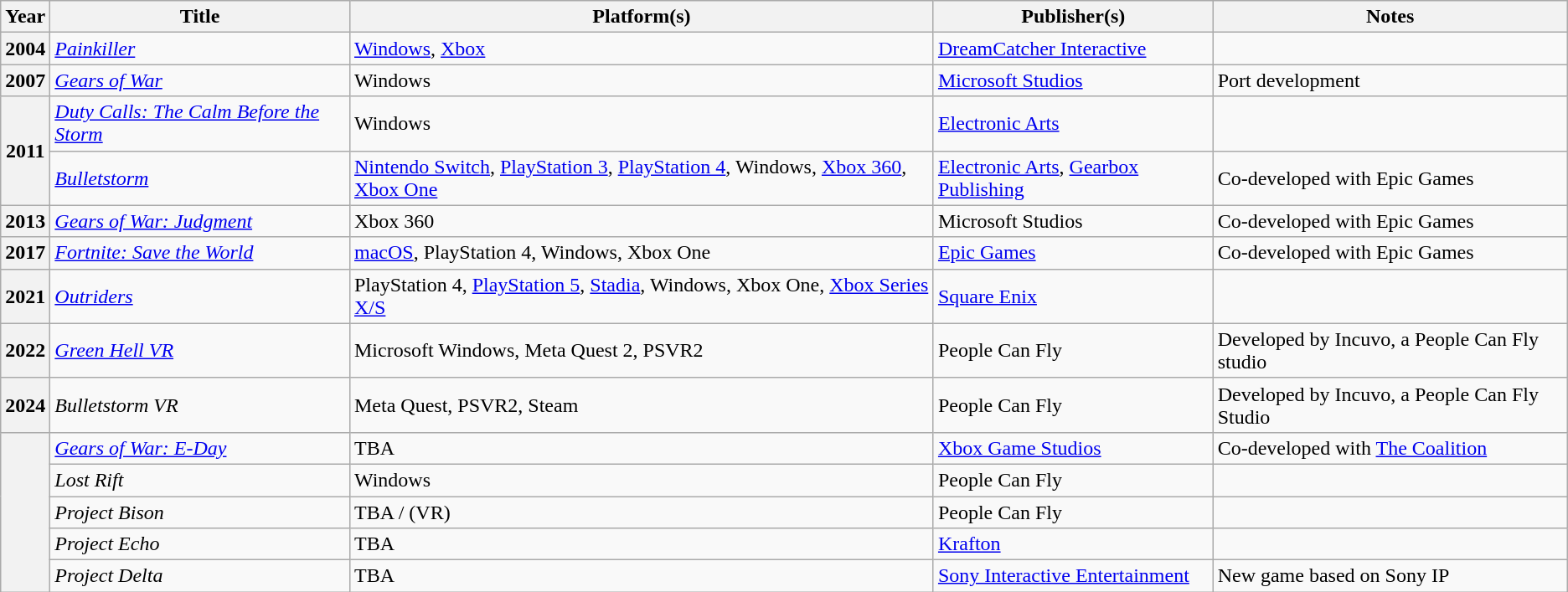<table class="wikitable sortable plainrowheaders">
<tr>
<th scope="col">Year</th>
<th scope="col">Title</th>
<th scope="col">Platform(s)</th>
<th scope="col">Publisher(s)</th>
<th scope="col" class="unsortable">Notes</th>
</tr>
<tr>
<th scope="row">2004</th>
<td><em><a href='#'>Painkiller</a></em></td>
<td><a href='#'>Windows</a>, <a href='#'>Xbox</a></td>
<td><a href='#'>DreamCatcher Interactive</a></td>
<td></td>
</tr>
<tr>
<th scope="row">2007</th>
<td><em><a href='#'>Gears of War</a></em></td>
<td>Windows</td>
<td><a href='#'>Microsoft Studios</a></td>
<td>Port development</td>
</tr>
<tr>
<th scope="row" rowspan="2">2011</th>
<td><em><a href='#'>Duty Calls: The Calm Before the Storm</a></em></td>
<td>Windows</td>
<td><a href='#'>Electronic Arts</a></td>
<td></td>
</tr>
<tr>
<td><em><a href='#'>Bulletstorm</a></em></td>
<td><a href='#'>Nintendo Switch</a>, <a href='#'>PlayStation 3</a>, <a href='#'>PlayStation 4</a>, Windows, <a href='#'>Xbox 360</a>, <a href='#'>Xbox One</a></td>
<td><a href='#'>Electronic Arts</a>, <a href='#'>Gearbox Publishing</a></td>
<td>Co-developed with Epic Games</td>
</tr>
<tr>
<th scope="row">2013</th>
<td><em><a href='#'>Gears of War: Judgment</a></em></td>
<td>Xbox 360</td>
<td>Microsoft Studios</td>
<td>Co-developed with Epic Games</td>
</tr>
<tr>
<th scope="row">2017</th>
<td><em><a href='#'>Fortnite: Save the World</a></em></td>
<td><a href='#'>macOS</a>, PlayStation 4, Windows, Xbox One</td>
<td><a href='#'>Epic Games</a></td>
<td>Co-developed with Epic Games</td>
</tr>
<tr>
<th scope="row">2021</th>
<td><em><a href='#'>Outriders</a></em></td>
<td>PlayStation 4, <a href='#'>PlayStation 5</a>, <a href='#'>Stadia</a>, Windows, Xbox One, <a href='#'>Xbox Series X/S</a></td>
<td><a href='#'>Square Enix</a></td>
<td></td>
</tr>
<tr>
<th scope="row">2022</th>
<td><em><a href='#'>Green Hell VR</a></em></td>
<td>Microsoft Windows, Meta Quest 2, PSVR2</td>
<td>People Can Fly</td>
<td>Developed by Incuvo, a People Can Fly studio</td>
</tr>
<tr>
<th scope="row">2024</th>
<td><em>Bulletstorm VR</em></td>
<td>Meta Quest, PSVR2, Steam</td>
<td>People Can Fly</td>
<td>Developed by Incuvo, a People Can Fly Studio</td>
</tr>
<tr>
<th rowspan="5"></th>
<td><em><a href='#'>Gears of War: E-Day</a></em></td>
<td>TBA</td>
<td><a href='#'>Xbox Game Studios</a></td>
<td>Co-developed with <a href='#'>The Coalition</a></td>
</tr>
<tr>
<td><em>Lost Rift</em></td>
<td>Windows</td>
<td>People Can Fly</td>
<td></td>
</tr>
<tr>
<td><em>Project Bison</em></td>
<td>TBA / (VR)</td>
<td>People Can Fly</td>
<td></td>
</tr>
<tr>
<td><em>Project Echo</em></td>
<td>TBA</td>
<td><a href='#'>Krafton</a></td>
</tr>
<tr>
<td><em>Project Delta</em></td>
<td>TBA</td>
<td><a href='#'>Sony Interactive Entertainment</a></td>
<td>New game based on Sony IP</td>
</tr>
</table>
